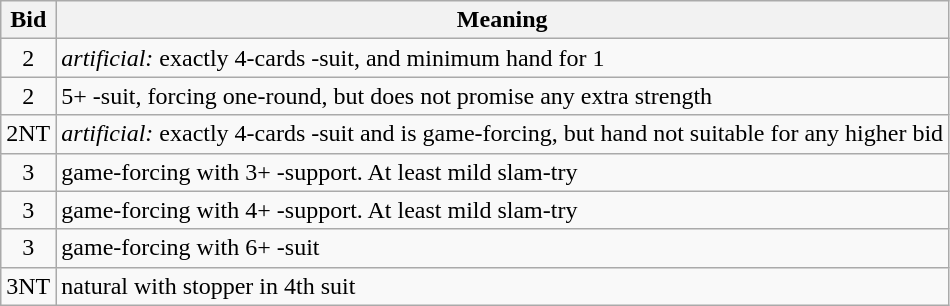<table class="wikitable" align="left">
<tr>
<th>Bid</th>
<th>Meaning</th>
</tr>
<tr align="center">
<td>2</td>
<td align="left"><em>artificial:</em> exactly 4-cards -suit, and minimum hand for 1</td>
</tr>
<tr align="center">
<td>2</td>
<td align="left">5+ -suit, forcing one-round, but does not promise any extra strength</td>
</tr>
<tr align="center">
<td>2NT</td>
<td align="left"><em>artificial:</em> exactly 4-cards -suit and is game-forcing, but hand not suitable for any higher bid</td>
</tr>
<tr align="center">
<td>3</td>
<td align="left">game-forcing with 3+ -support. At least mild slam-try</td>
</tr>
<tr align="center">
<td>3</td>
<td align="left">game-forcing with 4+ -support. At least mild slam-try</td>
</tr>
<tr align="center">
<td>3</td>
<td align="left">game-forcing with 6+ -suit</td>
</tr>
<tr align="center">
<td>3NT</td>
<td align="left">natural with stopper in 4th suit</td>
</tr>
</table>
